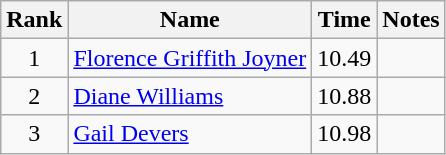<table class="wikitable sortable" style="text-align:center">
<tr>
<th>Rank</th>
<th>Name</th>
<th>Time</th>
<th>Notes</th>
</tr>
<tr>
<td>1</td>
<td align=left><a href='#'>Florence Griffith Joyner</a></td>
<td>10.49</td>
<td><strong></strong></td>
</tr>
<tr>
<td>2</td>
<td align=left><a href='#'>Diane Williams</a></td>
<td>10.88</td>
<td></td>
</tr>
<tr>
<td>3</td>
<td align=left><a href='#'>Gail Devers</a></td>
<td>10.98</td>
<td></td>
</tr>
</table>
